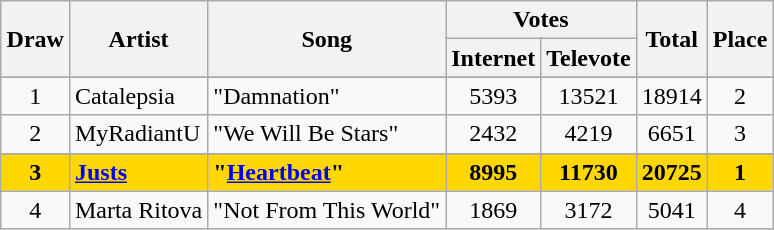<table class="sortable wikitable" style="margin: 1em auto 1em auto;">
<tr>
<th rowspan="2">Draw</th>
<th rowspan="2">Artist</th>
<th rowspan="2">Song</th>
<th colspan="2">Votes</th>
<th rowspan="2">Total</th>
<th rowspan="2">Place</th>
</tr>
<tr>
<th class="unsortable">Internet</th>
<th class="unsortable">Televote</th>
</tr>
<tr>
</tr>
<tr>
<td align="center">1</td>
<td>Catalepsia</td>
<td>"Damnation"</td>
<td align="center">5393</td>
<td align="center">13521</td>
<td align="center">18914</td>
<td align="center">2</td>
</tr>
<tr>
<td align="center">2</td>
<td>MyRadiantU</td>
<td>"We Will Be Stars"</td>
<td align="center">2432</td>
<td align="center">4219</td>
<td align="center">6651</td>
<td align="center">3</td>
</tr>
<tr>
</tr>
<tr style="font-weight:bold; background:gold;">
<td align="center">3</td>
<td><a href='#'>Justs</a></td>
<td>"<a href='#'>Heartbeat</a>"</td>
<td align="center">8995</td>
<td align="center">11730</td>
<td align="center">20725</td>
<td align="center">1</td>
</tr>
<tr>
<td align="center">4</td>
<td>Marta Ritova</td>
<td>"Not From This World"</td>
<td align="center">1869</td>
<td align="center">3172</td>
<td align="center">5041</td>
<td align="center">4</td>
</tr>
</table>
